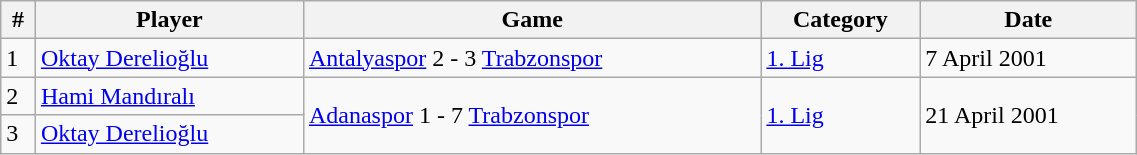<table width=60% class="wikitable">
<tr>
<th>#</th>
<th>Player</th>
<th>Game</th>
<th>Category</th>
<th>Date</th>
</tr>
<tr>
<td>1</td>
<td><a href='#'>Oktay Derelioğlu</a></td>
<td><a href='#'>Antalyaspor</a> 2 - 3 <a href='#'>Trabzonspor</a></td>
<td><a href='#'>1. Lig</a></td>
<td>7 April 2001</td>
</tr>
<tr>
<td>2</td>
<td><a href='#'>Hami Mandıralı</a></td>
<td rowspan="2"><a href='#'>Adanaspor</a> 1 - 7 <a href='#'>Trabzonspor</a></td>
<td rowspan="2"><a href='#'>1. Lig</a></td>
<td rowspan="2">21 April 2001</td>
</tr>
<tr>
<td>3</td>
<td><a href='#'>Oktay Derelioğlu</a></td>
</tr>
</table>
